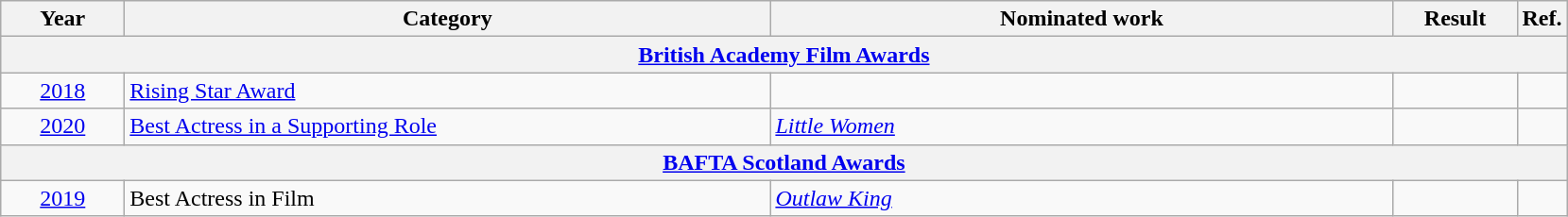<table class=wikitable>
<tr>
<th scope="col" style="width:5em;">Year</th>
<th scope="col" style="width:28em;">Category</th>
<th scope="col" style="width:27em;">Nominated work</th>
<th scope="col" style="width:5em;">Result</th>
<th>Ref.</th>
</tr>
<tr>
<th colspan=5><a href='#'>British Academy Film Awards</a></th>
</tr>
<tr>
<td style="text-align:center;"><a href='#'>2018</a></td>
<td><a href='#'>Rising Star Award</a></td>
<td></td>
<td></td>
<td align="center"></td>
</tr>
<tr>
<td style="text-align:center;"><a href='#'>2020</a></td>
<td><a href='#'>Best Actress in a Supporting Role</a></td>
<td><em><a href='#'>Little Women</a></em></td>
<td></td>
<td align="center"></td>
</tr>
<tr>
<th colspan=5><a href='#'>BAFTA Scotland Awards</a></th>
</tr>
<tr>
<td style="text-align:center;"><a href='#'>2019</a></td>
<td>Best Actress in Film</td>
<td><em><a href='#'>Outlaw King</a></em></td>
<td></td>
<td align="center"></td>
</tr>
</table>
